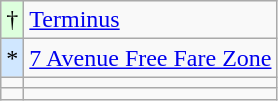<table class="wikitable">
<tr>
<td style="background-color:#ddffdd; text-align:center">†</td>
<td><a href='#'>Terminus</a></td>
</tr>
<tr>
<td style="background-color:#D0E7FF; text-align:center">*</td>
<td><a href='#'>7 Avenue Free Fare Zone</a></td>
</tr>
<tr>
<td></td>
<td></td>
</tr>
<tr>
<td></td>
<td></td>
</tr>
</table>
